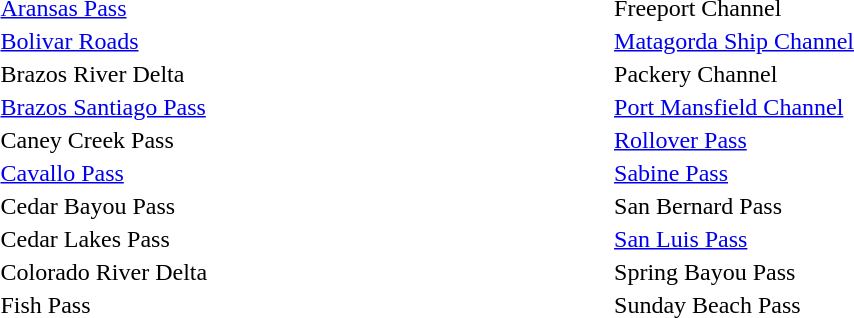<table style="width: 70%; border: none; text-align: left;">
<tr>
<td><a href='#'>Aransas Pass</a></td>
<td>Freeport Channel</td>
</tr>
<tr>
<td><a href='#'>Bolivar Roads</a></td>
<td><a href='#'>Matagorda Ship Channel</a></td>
</tr>
<tr>
<td>Brazos River Delta</td>
<td>Packery Channel</td>
</tr>
<tr>
<td><a href='#'>Brazos Santiago Pass</a></td>
<td><a href='#'>Port Mansfield Channel</a></td>
</tr>
<tr>
<td>Caney Creek Pass</td>
<td><a href='#'>Rollover Pass</a></td>
</tr>
<tr>
<td><a href='#'>Cavallo Pass</a></td>
<td><a href='#'>Sabine Pass</a></td>
</tr>
<tr>
<td>Cedar Bayou Pass</td>
<td>San Bernard Pass</td>
</tr>
<tr>
<td>Cedar Lakes Pass</td>
<td><a href='#'>San Luis Pass</a></td>
</tr>
<tr>
<td>Colorado River Delta</td>
<td>Spring Bayou Pass</td>
</tr>
<tr>
<td>Fish Pass</td>
<td>Sunday Beach Pass</td>
</tr>
</table>
